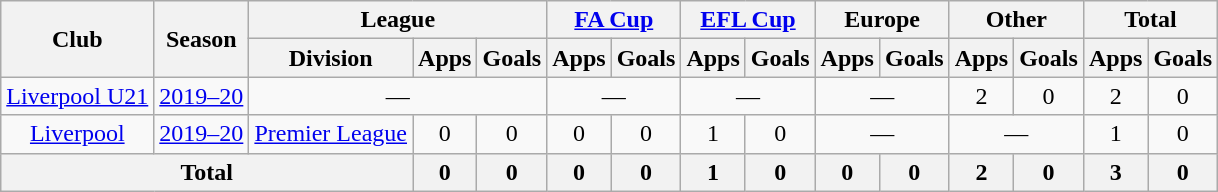<table class="wikitable" style="text-align:center">
<tr>
<th rowspan=2>Club</th>
<th rowspan=2>Season</th>
<th colspan=3>League</th>
<th colspan=2><a href='#'>FA Cup</a></th>
<th colspan=2><a href='#'>EFL Cup</a></th>
<th colspan=2>Europe</th>
<th colspan=2>Other</th>
<th colspan=2>Total</th>
</tr>
<tr>
<th>Division</th>
<th>Apps</th>
<th>Goals</th>
<th>Apps</th>
<th>Goals</th>
<th>Apps</th>
<th>Goals</th>
<th>Apps</th>
<th>Goals</th>
<th>Apps</th>
<th>Goals</th>
<th>Apps</th>
<th>Goals</th>
</tr>
<tr>
<td><a href='#'>Liverpool U21</a></td>
<td><a href='#'>2019–20</a></td>
<td colspan=3>—</td>
<td colspan=2>—</td>
<td colspan=2>—</td>
<td colspan=2>—</td>
<td>2</td>
<td>0</td>
<td>2</td>
<td>0</td>
</tr>
<tr>
<td><a href='#'>Liverpool</a></td>
<td><a href='#'>2019–20</a></td>
<td><a href='#'>Premier League</a></td>
<td>0</td>
<td>0</td>
<td>0</td>
<td>0</td>
<td>1</td>
<td>0</td>
<td colspan=2>—</td>
<td colspan=2>—</td>
<td>1</td>
<td>0</td>
</tr>
<tr>
<th colspan=3>Total</th>
<th>0</th>
<th>0</th>
<th>0</th>
<th>0</th>
<th>1</th>
<th>0</th>
<th>0</th>
<th>0</th>
<th>2</th>
<th>0</th>
<th>3</th>
<th>0</th>
</tr>
</table>
